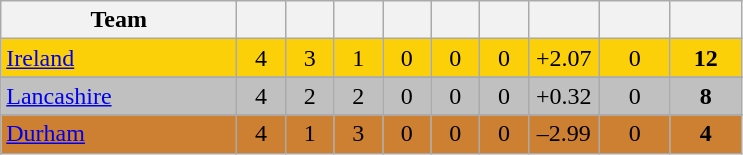<table class="wikitable" style="text-align:center">
<tr>
<th width="150">Team</th>
<th width="25"></th>
<th width="25"></th>
<th width="25"></th>
<th width="25"></th>
<th width="25"></th>
<th width="25"></th>
<th width="40"></th>
<th width="40"></th>
<th width="40"></th>
</tr>
<tr style="background:#fbd009">
<td style="text-align:left"><a href='#'>Ireland</a></td>
<td>4</td>
<td>3</td>
<td>1</td>
<td>0</td>
<td>0</td>
<td>0</td>
<td>+2.07</td>
<td>0</td>
<td><strong>12</strong></td>
</tr>
<tr>
</tr>
<tr style="background:silver">
<td style="text-align:left"><a href='#'>Lancashire</a></td>
<td>4</td>
<td>2</td>
<td>2</td>
<td>0</td>
<td>0</td>
<td>0</td>
<td>+0.32</td>
<td>0</td>
<td><strong>8</strong></td>
</tr>
<tr>
</tr>
<tr style="background:#CD7F32">
<td style="text-align:left"><a href='#'>Durham</a></td>
<td>4</td>
<td>1</td>
<td>3</td>
<td>0</td>
<td>0</td>
<td>0</td>
<td>–2.99</td>
<td>0</td>
<td><strong>4</strong></td>
</tr>
</table>
